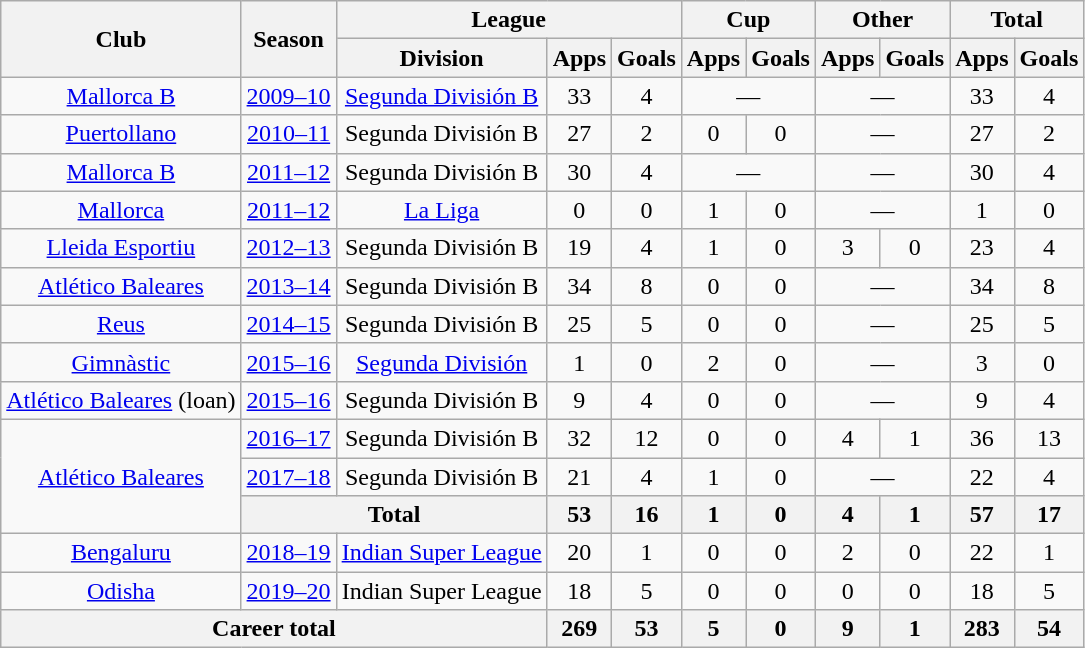<table class="wikitable" style="text-align: center;">
<tr>
<th rowspan="2">Club</th>
<th rowspan="2">Season</th>
<th colspan="3">League</th>
<th colspan="2">Cup</th>
<th colspan="2">Other</th>
<th colspan="2">Total</th>
</tr>
<tr>
<th>Division</th>
<th>Apps</th>
<th>Goals</th>
<th>Apps</th>
<th>Goals</th>
<th>Apps</th>
<th>Goals</th>
<th>Apps</th>
<th>Goals</th>
</tr>
<tr>
<td rowspan="1"><a href='#'>Mallorca B</a></td>
<td><a href='#'>2009–10</a></td>
<td><a href='#'>Segunda División B</a></td>
<td>33</td>
<td>4</td>
<td colspan="2">—</td>
<td colspan="2">—</td>
<td>33</td>
<td>4</td>
</tr>
<tr>
<td><a href='#'>Puertollano</a></td>
<td><a href='#'>2010–11</a></td>
<td>Segunda División B</td>
<td>27</td>
<td>2</td>
<td>0</td>
<td>0</td>
<td colspan="2">—</td>
<td>27</td>
<td>2</td>
</tr>
<tr>
<td><a href='#'>Mallorca B</a></td>
<td><a href='#'>2011–12</a></td>
<td>Segunda División B</td>
<td>30</td>
<td>4</td>
<td colspan="2">—</td>
<td colspan="2">—</td>
<td>30</td>
<td>4</td>
</tr>
<tr>
<td rowspan="1"><a href='#'>Mallorca</a></td>
<td><a href='#'>2011–12</a></td>
<td><a href='#'>La Liga</a></td>
<td>0</td>
<td>0</td>
<td>1</td>
<td>0</td>
<td colspan="2">—</td>
<td>1</td>
<td>0</td>
</tr>
<tr>
<td rowspan="1"><a href='#'>Lleida Esportiu</a></td>
<td><a href='#'>2012–13</a></td>
<td>Segunda División B</td>
<td>19</td>
<td>4</td>
<td>1</td>
<td>0</td>
<td>3</td>
<td>0</td>
<td>23</td>
<td>4</td>
</tr>
<tr>
<td rowspan="1"><a href='#'>Atlético Baleares</a></td>
<td><a href='#'>2013–14</a></td>
<td>Segunda División B</td>
<td>34</td>
<td>8</td>
<td>0</td>
<td>0</td>
<td colspan="2">—</td>
<td>34</td>
<td>8</td>
</tr>
<tr>
<td><a href='#'>Reus</a></td>
<td><a href='#'>2014–15</a></td>
<td>Segunda División B</td>
<td>25</td>
<td>5</td>
<td>0</td>
<td>0</td>
<td colspan="2">—</td>
<td>25</td>
<td>5</td>
</tr>
<tr>
<td><a href='#'>Gimnàstic</a></td>
<td><a href='#'>2015–16</a></td>
<td><a href='#'>Segunda División</a></td>
<td>1</td>
<td>0</td>
<td>2</td>
<td>0</td>
<td colspan="2">—</td>
<td>3</td>
<td>0</td>
</tr>
<tr>
<td rowspan="1"><a href='#'>Atlético Baleares</a> (loan)</td>
<td><a href='#'>2015–16</a></td>
<td>Segunda División B</td>
<td>9</td>
<td>4</td>
<td>0</td>
<td>0</td>
<td colspan="2">—</td>
<td>9</td>
<td>4</td>
</tr>
<tr>
<td rowspan="3"><a href='#'>Atlético Baleares</a></td>
<td><a href='#'>2016–17</a></td>
<td>Segunda División B</td>
<td>32</td>
<td>12</td>
<td>0</td>
<td>0</td>
<td>4</td>
<td>1</td>
<td>36</td>
<td>13</td>
</tr>
<tr>
<td><a href='#'>2017–18</a></td>
<td>Segunda División B</td>
<td>21</td>
<td>4</td>
<td>1</td>
<td>0</td>
<td colspan="2">—</td>
<td>22</td>
<td>4</td>
</tr>
<tr>
<th colspan="2">Total</th>
<th>53</th>
<th>16</th>
<th>1</th>
<th>0</th>
<th>4</th>
<th>1</th>
<th>57</th>
<th>17</th>
</tr>
<tr>
<td rowspan="1"><a href='#'>Bengaluru</a></td>
<td><a href='#'>2018–19</a></td>
<td><a href='#'>Indian Super League</a></td>
<td>20</td>
<td>1</td>
<td>0</td>
<td>0</td>
<td>2</td>
<td>0</td>
<td>22</td>
<td>1</td>
</tr>
<tr>
<td><a href='#'>Odisha</a></td>
<td><a href='#'>2019–20</a></td>
<td>Indian Super League</td>
<td>18</td>
<td>5</td>
<td>0</td>
<td>0</td>
<td>0</td>
<td>0</td>
<td>18</td>
<td>5</td>
</tr>
<tr>
<th colspan="3">Career total</th>
<th>269</th>
<th>53</th>
<th>5</th>
<th>0</th>
<th>9</th>
<th>1</th>
<th>283</th>
<th>54</th>
</tr>
</table>
